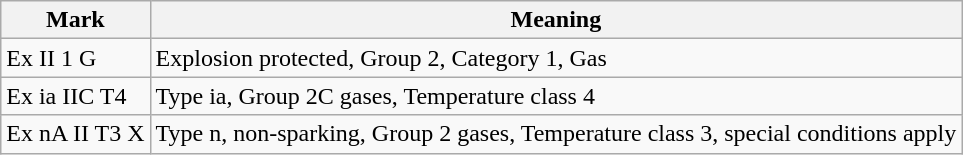<table class="wikitable">
<tr>
<th>Mark</th>
<th>Meaning</th>
</tr>
<tr>
<td>Ex II 1 G</td>
<td>Explosion protected, Group 2, Category 1, Gas</td>
</tr>
<tr>
<td>Ex ia IIC T4</td>
<td>Type ia, Group 2C gases, Temperature class 4</td>
</tr>
<tr>
<td>Ex nA II T3 X</td>
<td>Type n, non-sparking, Group 2 gases, Temperature class 3, special conditions apply</td>
</tr>
</table>
